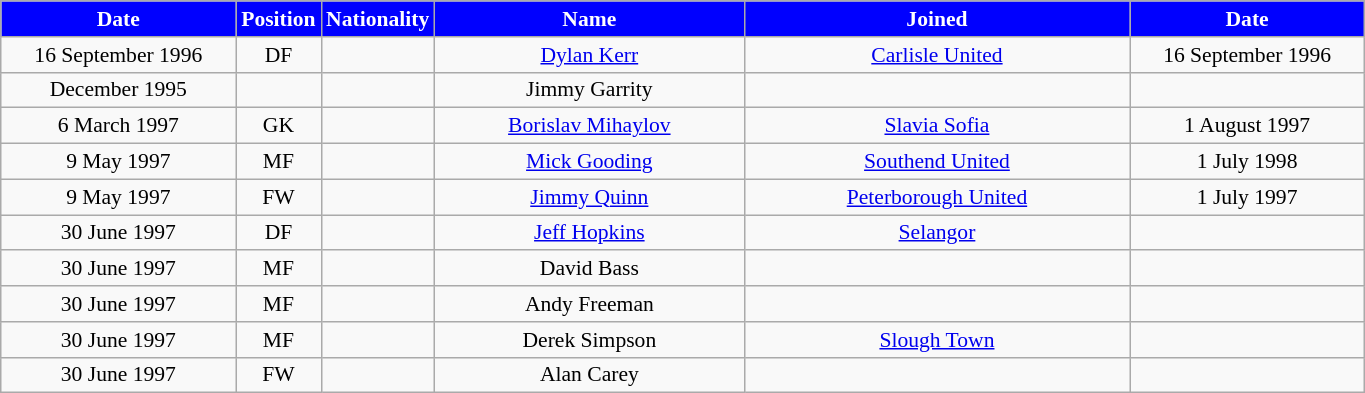<table class="wikitable"  style="text-align:center; font-size:90%; ">
<tr>
<th style="background:#00f; color:white; width:150px;">Date</th>
<th style="background:#00f; color:white; width:50px;">Position</th>
<th style="background:#00f; color:white; width:50px;">Nationality</th>
<th style="background:#00f; color:white; width:200px;">Name</th>
<th style="background:#00f; color:white; width:250px;">Joined</th>
<th style="background:#00f; color:white; width:150px;">Date</th>
</tr>
<tr>
<td>16 September 1996</td>
<td>DF</td>
<td></td>
<td><a href='#'>Dylan Kerr</a></td>
<td><a href='#'>Carlisle United</a></td>
<td>16 September 1996</td>
</tr>
<tr>
<td>December 1995</td>
<td></td>
<td></td>
<td>Jimmy Garrity</td>
<td></td>
<td></td>
</tr>
<tr>
<td>6 March 1997</td>
<td>GK</td>
<td></td>
<td><a href='#'>Borislav Mihaylov</a></td>
<td><a href='#'>Slavia Sofia</a></td>
<td>1 August 1997</td>
</tr>
<tr>
<td>9 May 1997</td>
<td>MF</td>
<td></td>
<td><a href='#'>Mick Gooding</a></td>
<td><a href='#'>Southend United</a></td>
<td>1 July 1998</td>
</tr>
<tr>
<td>9 May 1997</td>
<td>FW</td>
<td></td>
<td><a href='#'>Jimmy Quinn</a></td>
<td><a href='#'>Peterborough United</a></td>
<td>1 July 1997</td>
</tr>
<tr>
<td>30 June 1997</td>
<td>DF</td>
<td></td>
<td><a href='#'>Jeff Hopkins</a></td>
<td><a href='#'>Selangor</a></td>
<td></td>
</tr>
<tr>
<td>30 June 1997</td>
<td>MF</td>
<td></td>
<td>David Bass</td>
<td></td>
<td></td>
</tr>
<tr>
<td>30 June 1997</td>
<td>MF</td>
<td></td>
<td>Andy Freeman</td>
<td></td>
<td></td>
</tr>
<tr>
<td>30 June 1997</td>
<td>MF</td>
<td></td>
<td>Derek Simpson</td>
<td><a href='#'>Slough Town</a></td>
<td></td>
</tr>
<tr>
<td>30 June 1997</td>
<td>FW</td>
<td></td>
<td>Alan Carey</td>
<td></td>
<td></td>
</tr>
</table>
